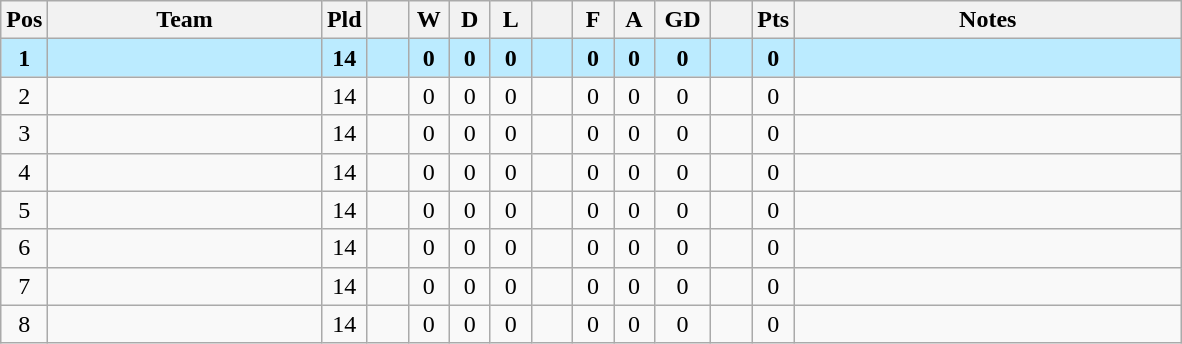<table class="wikitable" style="text-align: center;">
<tr>
<th width=20>Pos</th>
<th width=175>Team</th>
<th width=20>Pld</th>
<th width=20></th>
<th width=20>W</th>
<th width=20>D</th>
<th width=20>L</th>
<th width=20></th>
<th width=20>F</th>
<th width=20>A</th>
<th width=30>GD</th>
<th width=20></th>
<th width=20>Pts</th>
<th width=250>Notes</th>
</tr>
<tr style="background:#BBEBFF;">
<td><strong>1</strong></td>
<td align=left><strong></strong></td>
<td><strong>14</strong></td>
<td></td>
<td><strong>0</strong></td>
<td><strong>0</strong></td>
<td><strong>0</strong></td>
<td></td>
<td><strong>0</strong></td>
<td><strong>0</strong></td>
<td><strong>0</strong></td>
<td></td>
<td><strong>0</strong></td>
<td></td>
</tr>
<tr>
<td>2</td>
<td align=left></td>
<td>14</td>
<td></td>
<td>0</td>
<td>0</td>
<td>0</td>
<td></td>
<td>0</td>
<td>0</td>
<td>0</td>
<td></td>
<td>0</td>
<td></td>
</tr>
<tr>
<td>3</td>
<td align=left></td>
<td>14</td>
<td></td>
<td>0</td>
<td>0</td>
<td>0</td>
<td></td>
<td>0</td>
<td>0</td>
<td>0</td>
<td></td>
<td>0</td>
<td></td>
</tr>
<tr>
<td>4</td>
<td align=left></td>
<td>14</td>
<td></td>
<td>0</td>
<td>0</td>
<td>0</td>
<td></td>
<td>0</td>
<td>0</td>
<td>0</td>
<td></td>
<td>0</td>
<td></td>
</tr>
<tr>
<td>5</td>
<td align=left></td>
<td>14</td>
<td></td>
<td>0</td>
<td>0</td>
<td>0</td>
<td></td>
<td>0</td>
<td>0</td>
<td>0</td>
<td></td>
<td>0</td>
<td></td>
</tr>
<tr>
<td>6</td>
<td align=left></td>
<td>14</td>
<td></td>
<td>0</td>
<td>0</td>
<td>0</td>
<td></td>
<td>0</td>
<td>0</td>
<td>0</td>
<td></td>
<td>0</td>
<td></td>
</tr>
<tr>
<td>7</td>
<td align=left></td>
<td>14</td>
<td></td>
<td>0</td>
<td>0</td>
<td>0</td>
<td></td>
<td>0</td>
<td>0</td>
<td>0</td>
<td></td>
<td>0</td>
<td></td>
</tr>
<tr>
<td>8</td>
<td align=left></td>
<td>14</td>
<td></td>
<td>0</td>
<td>0</td>
<td>0</td>
<td></td>
<td>0</td>
<td>0</td>
<td>0</td>
<td></td>
<td>0</td>
<td></td>
</tr>
</table>
